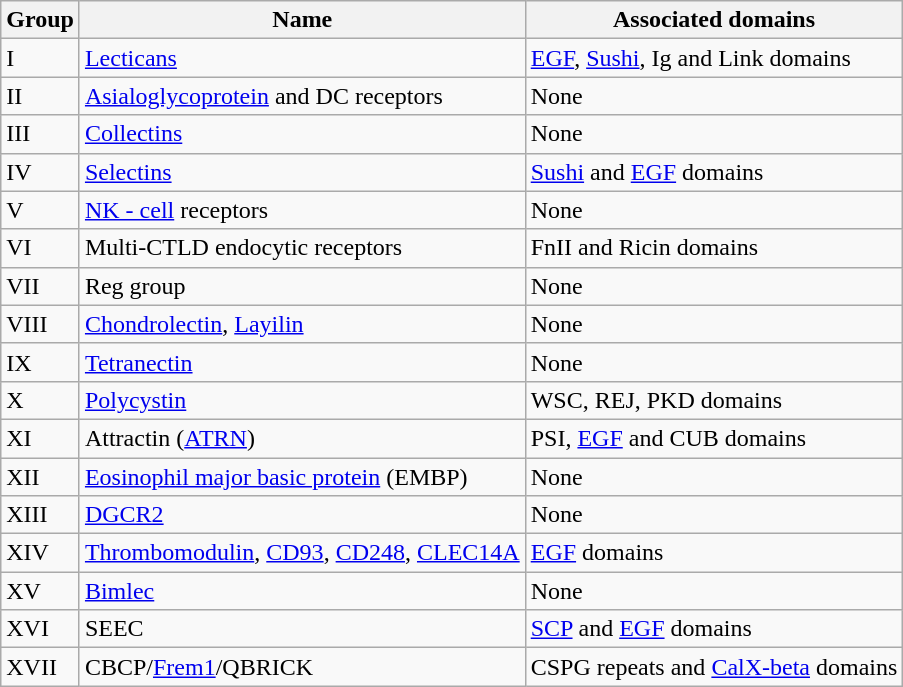<table class="wikitable">
<tr>
<th>Group</th>
<th>Name</th>
<th>Associated domains</th>
</tr>
<tr>
<td>I</td>
<td><a href='#'>Lecticans</a></td>
<td><a href='#'>EGF</a>, <a href='#'>Sushi</a>, Ig and Link domains</td>
</tr>
<tr>
<td>II</td>
<td><a href='#'>Asialoglycoprotein</a> and DC receptors</td>
<td>None</td>
</tr>
<tr>
<td>III</td>
<td><a href='#'>Collectins</a></td>
<td>None</td>
</tr>
<tr>
<td>IV</td>
<td><a href='#'>Selectins</a></td>
<td><a href='#'>Sushi</a> and <a href='#'>EGF</a> domains</td>
</tr>
<tr>
<td>V</td>
<td><a href='#'>NK - cell</a> receptors</td>
<td>None</td>
</tr>
<tr>
<td>VI</td>
<td>Multi-CTLD endocytic receptors</td>
<td>FnII and Ricin domains</td>
</tr>
<tr>
<td>VII</td>
<td>Reg group</td>
<td>None</td>
</tr>
<tr>
<td>VIII</td>
<td><a href='#'>Chondrolectin</a>, <a href='#'>Layilin</a></td>
<td>None</td>
</tr>
<tr>
<td>IX</td>
<td><a href='#'>Tetranectin</a></td>
<td>None</td>
</tr>
<tr>
<td>X</td>
<td><a href='#'>Polycystin</a></td>
<td>WSC, REJ, PKD domains</td>
</tr>
<tr>
<td>XI</td>
<td>Attractin (<a href='#'>ATRN</a>)</td>
<td>PSI, <a href='#'>EGF</a> and CUB domains</td>
</tr>
<tr>
<td>XII</td>
<td><a href='#'>Eosinophil major basic protein</a> (EMBP)</td>
<td>None</td>
</tr>
<tr>
<td>XIII</td>
<td><a href='#'>DGCR2</a></td>
<td>None</td>
</tr>
<tr>
<td>XIV</td>
<td><a href='#'>Thrombomodulin</a>, <a href='#'>CD93</a>, <a href='#'>CD248</a>, <a href='#'>CLEC14A</a></td>
<td><a href='#'>EGF</a> domains </td>
</tr>
<tr>
<td>XV</td>
<td><a href='#'>Bimlec</a></td>
<td>None</td>
</tr>
<tr>
<td>XVI</td>
<td>SEEC</td>
<td><a href='#'>SCP</a> and <a href='#'>EGF</a> domains</td>
</tr>
<tr>
<td>XVII</td>
<td>CBCP/<a href='#'>Frem1</a>/QBRICK</td>
<td>CSPG repeats and <a href='#'>CalX-beta</a> domains</td>
</tr>
</table>
